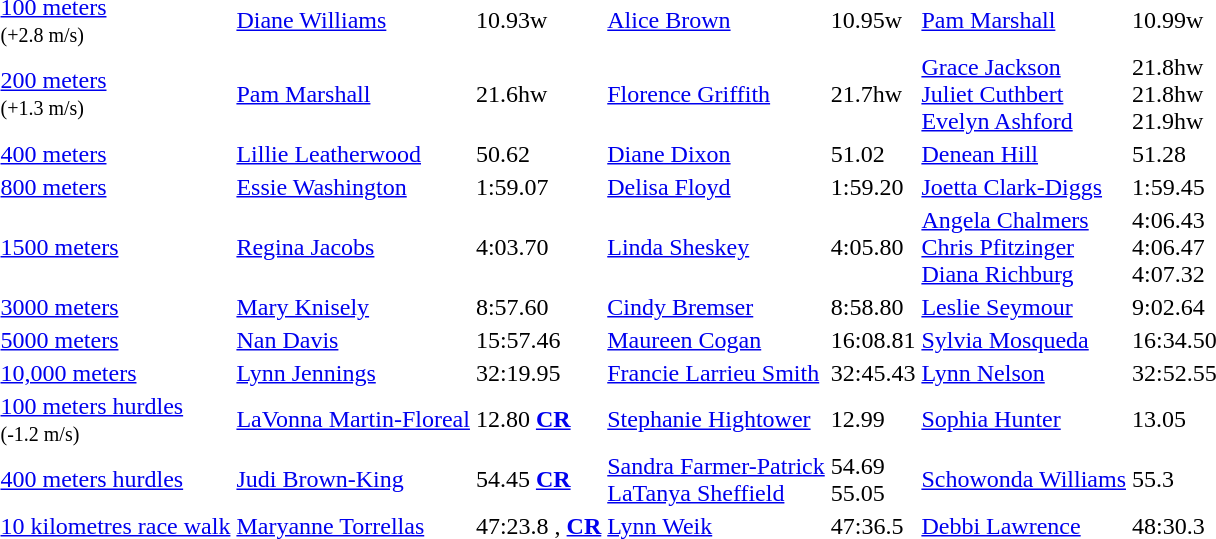<table>
<tr>
<td><a href='#'>100 meters</a> <br><small>(+2.8 m/s)</small></td>
<td><a href='#'>Diane Williams</a></td>
<td>10.93w</td>
<td><a href='#'>Alice Brown</a></td>
<td>10.95w</td>
<td><a href='#'>Pam Marshall</a></td>
<td>10.99w</td>
</tr>
<tr>
<td><a href='#'>200 meters</a> <br><small>(+1.3 m/s)</small></td>
<td><a href='#'>Pam Marshall</a></td>
<td>21.6hw</td>
<td><a href='#'>Florence Griffith</a></td>
<td>21.7hw</td>
<td><a href='#'>Grace Jackson</a> <br><a href='#'>Juliet Cuthbert</a> <br><a href='#'>Evelyn Ashford</a></td>
<td>21.8hw<br>21.8hw<br>21.9hw</td>
</tr>
<tr>
<td><a href='#'>400 meters</a></td>
<td><a href='#'>Lillie Leatherwood</a></td>
<td>50.62</td>
<td><a href='#'>Diane Dixon</a></td>
<td>51.02</td>
<td><a href='#'>Denean Hill</a></td>
<td>51.28</td>
</tr>
<tr>
<td><a href='#'>800 meters</a></td>
<td><a href='#'>Essie Washington</a></td>
<td>1:59.07</td>
<td><a href='#'>Delisa Floyd</a></td>
<td>1:59.20</td>
<td><a href='#'>Joetta Clark-Diggs</a></td>
<td>1:59.45</td>
</tr>
<tr>
<td><a href='#'>1500 meters</a></td>
<td><a href='#'>Regina Jacobs</a></td>
<td>4:03.70</td>
<td><a href='#'>Linda Sheskey</a></td>
<td>4:05.80</td>
<td><a href='#'>Angela Chalmers</a> <br><a href='#'>Chris Pfitzinger</a> <br><a href='#'>Diana Richburg</a></td>
<td>4:06.43<br>4:06.47<br>4:07.32</td>
</tr>
<tr>
<td><a href='#'>3000 meters</a></td>
<td><a href='#'>Mary Knisely</a></td>
<td>8:57.60</td>
<td><a href='#'>Cindy Bremser</a></td>
<td>8:58.80</td>
<td><a href='#'>Leslie Seymour</a></td>
<td>9:02.64</td>
</tr>
<tr>
<td><a href='#'>5000 meters</a></td>
<td><a href='#'>Nan Davis</a></td>
<td>15:57.46</td>
<td><a href='#'>Maureen Cogan</a></td>
<td>16:08.81</td>
<td><a href='#'>Sylvia Mosqueda</a></td>
<td>16:34.50</td>
</tr>
<tr>
<td><a href='#'>10,000 meters</a></td>
<td><a href='#'>Lynn Jennings</a></td>
<td>32:19.95</td>
<td><a href='#'>Francie Larrieu Smith</a></td>
<td>32:45.43</td>
<td><a href='#'>Lynn Nelson</a></td>
<td>32:52.55</td>
</tr>
<tr>
<td><a href='#'>100 meters hurdles</a><br><small>(-1.2 m/s)</small></td>
<td><a href='#'>LaVonna Martin-Floreal</a></td>
<td>12.80 <strong><a href='#'>CR</a></strong></td>
<td><a href='#'>Stephanie Hightower</a></td>
<td>12.99</td>
<td><a href='#'>Sophia Hunter</a></td>
<td>13.05</td>
</tr>
<tr>
<td><a href='#'>400 meters hurdles</a></td>
<td><a href='#'>Judi Brown-King</a></td>
<td>54.45 <strong><a href='#'>CR</a></strong></td>
<td><a href='#'>Sandra Farmer-Patrick</a> <br><a href='#'>LaTanya Sheffield</a></td>
<td>54.69<br>55.05</td>
<td><a href='#'>Schowonda Williams</a></td>
<td>55.3</td>
</tr>
<tr>
<td><a href='#'>10 kilometres race walk</a></td>
<td><a href='#'>Maryanne Torrellas</a></td>
<td>47:23.8	<strong></strong>, <strong><a href='#'>CR</a></strong></td>
<td><a href='#'>Lynn Weik</a></td>
<td>47:36.5</td>
<td><a href='#'>Debbi Lawrence</a></td>
<td>48:30.3</td>
</tr>
</table>
